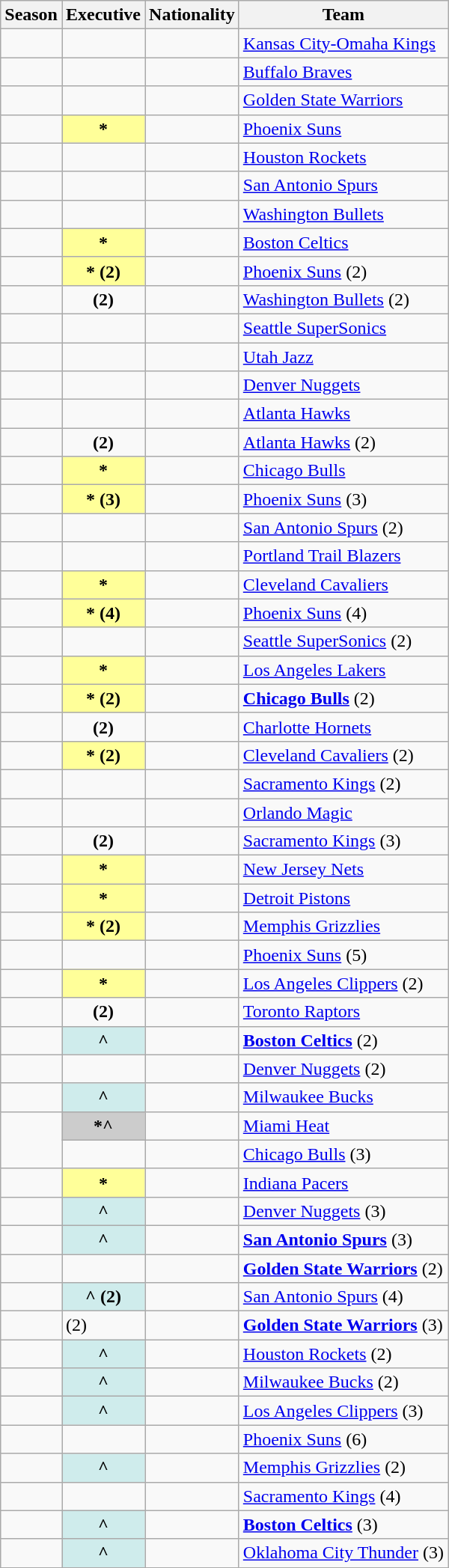<table class="wikitable plainrowheaders sortable" "summary="Season (sortable), Executive (sortable), Nationality (sortable) and Team (sortable)">
<tr>
<th scope="col">Season</th>
<th scope="col">Executive</th>
<th scope="col">Nationality</th>
<th scope="col">Team</th>
</tr>
<tr>
<td></td>
<th scope="row" style="background-color:transparent;"></th>
<td></td>
<td><a href='#'>Kansas City-Omaha Kings</a></td>
</tr>
<tr>
<td></td>
<th scope="row" style="background-color:transparent;"></th>
<td></td>
<td><a href='#'>Buffalo Braves</a></td>
</tr>
<tr>
<td></td>
<th scope="row" style="background-color:transparent;"></th>
<td></td>
<td><a href='#'>Golden State Warriors</a></td>
</tr>
<tr>
<td></td>
<th scope="row" style="background-color:#FFFF99;">*</th>
<td></td>
<td><a href='#'>Phoenix Suns</a></td>
</tr>
<tr>
<td></td>
<th scope="row" style="background-color:transparent;"></th>
<td></td>
<td><a href='#'>Houston Rockets</a></td>
</tr>
<tr>
<td></td>
<th scope="row" style="background-color:transparent;"></th>
<td></td>
<td><a href='#'>San Antonio Spurs</a></td>
</tr>
<tr>
<td></td>
<th scope="row" style="background-color:transparent;"></th>
<td></td>
<td><a href='#'>Washington Bullets</a></td>
</tr>
<tr>
<td></td>
<th scope="row" style="background-color:#FFFF99;">*</th>
<td></td>
<td><a href='#'>Boston Celtics</a></td>
</tr>
<tr>
<td></td>
<th scope="row" style="background-color:#FFFF99;">* (2)</th>
<td></td>
<td><a href='#'>Phoenix Suns</a> (2)</td>
</tr>
<tr>
<td></td>
<th scope="row" style="background-color:transparent;"> (2)</th>
<td></td>
<td><a href='#'>Washington Bullets</a> (2)</td>
</tr>
<tr>
<td></td>
<th scope="row" style="background-color:transparent;"></th>
<td></td>
<td><a href='#'>Seattle SuperSonics</a></td>
</tr>
<tr>
<td></td>
<th scope="row" style="background-color:transparent;"></th>
<td></td>
<td><a href='#'>Utah Jazz</a></td>
</tr>
<tr>
<td></td>
<th scope="row" style="background-color:transparent;"></th>
<td></td>
<td><a href='#'>Denver Nuggets</a></td>
</tr>
<tr>
<td></td>
<th scope="row" style="background-color:transparent;"></th>
<td></td>
<td><a href='#'>Atlanta Hawks</a></td>
</tr>
<tr>
<td></td>
<th scope="row" style="background-color:transparent;"> (2)</th>
<td></td>
<td><a href='#'>Atlanta Hawks</a> (2)</td>
</tr>
<tr>
<td></td>
<th scope="row" style="background-color:#FFFF99;">*</th>
<td></td>
<td><a href='#'>Chicago Bulls</a></td>
</tr>
<tr>
<td></td>
<th scope="row" style="background-color:#FFFF99;">* (3)</th>
<td></td>
<td><a href='#'>Phoenix Suns</a> (3)</td>
</tr>
<tr>
<td></td>
<th scope="row" style="background-color:transparent;"></th>
<td></td>
<td><a href='#'>San Antonio Spurs</a> (2)</td>
</tr>
<tr>
<td></td>
<th scope="row" style="background-color:transparent;"></th>
<td></td>
<td><a href='#'>Portland Trail Blazers</a></td>
</tr>
<tr>
<td></td>
<th scope="row" style="background-color:#FFFF99;">*</th>
<td></td>
<td><a href='#'>Cleveland Cavaliers</a></td>
</tr>
<tr>
<td></td>
<th scope="row" style="background-color:#FFFF99;">* (4)</th>
<td></td>
<td><a href='#'>Phoenix Suns</a> (4)</td>
</tr>
<tr>
<td></td>
<th scope="row" style="background-color:transparent;"></th>
<td></td>
<td><a href='#'>Seattle SuperSonics</a> (2)</td>
</tr>
<tr>
<td></td>
<th scope="row" style="background-color:#FFFF99;">*</th>
<td></td>
<td><a href='#'>Los Angeles Lakers</a></td>
</tr>
<tr>
<td></td>
<th scope="row" style="background-color:#FFFF99;">* (2)</th>
<td></td>
<td><strong><a href='#'>Chicago Bulls</a></strong> (2)</td>
</tr>
<tr>
<td></td>
<th scope="row" style="background-color:transparent;"> (2)</th>
<td></td>
<td><a href='#'>Charlotte Hornets</a></td>
</tr>
<tr>
<td></td>
<th scope="row" style="background-color:#FFFF99;">* (2)</th>
<td></td>
<td><a href='#'>Cleveland Cavaliers</a> (2)</td>
</tr>
<tr>
<td></td>
<th scope="row" style="background-color:transparent;"></th>
<td></td>
<td><a href='#'>Sacramento Kings</a> (2)</td>
</tr>
<tr>
<td></td>
<th scope="row" style="background-color:transparent;"></th>
<td></td>
<td><a href='#'>Orlando Magic</a></td>
</tr>
<tr>
<td></td>
<th scope="row" style="background-color:transparent;"> (2)</th>
<td></td>
<td><a href='#'>Sacramento Kings</a> (3)</td>
</tr>
<tr>
<td></td>
<th scope="row" style="background-color:#FFFF99;">*</th>
<td></td>
<td><a href='#'>New Jersey Nets</a></td>
</tr>
<tr>
<td></td>
<th scope="row" style="background-color:#FFFF99;">*</th>
<td></td>
<td><a href='#'>Detroit Pistons</a></td>
</tr>
<tr>
<td></td>
<th scope="row" style="background-color:#FFFF99;">* (2)</th>
<td></td>
<td><a href='#'>Memphis Grizzlies</a></td>
</tr>
<tr>
<td></td>
<th scope="row" style="background-color:transparent;"></th>
<td></td>
<td><a href='#'>Phoenix Suns</a> (5)</td>
</tr>
<tr>
<td></td>
<th scope="row" style="background-color:#FFFF99;">*</th>
<td></td>
<td><a href='#'>Los Angeles Clippers</a> (2)</td>
</tr>
<tr>
<td></td>
<th scope="row" style="background-color:transparent;"> (2)</th>
<td></td>
<td><a href='#'>Toronto Raptors</a></td>
</tr>
<tr>
<td></td>
<th scope="row" style="background-color:#CFECEC;">^</th>
<td></td>
<td><strong><a href='#'>Boston Celtics</a></strong> (2)</td>
</tr>
<tr>
<td></td>
<th scope="row" style="background-color:transparent;"></th>
<td></td>
<td><a href='#'>Denver Nuggets</a> (2)</td>
</tr>
<tr>
<td></td>
<th scope="row" style="background-color:#CFECEC;">^</th>
<td></td>
<td><a href='#'>Milwaukee Bucks</a></td>
</tr>
<tr>
<td rowspan=2></td>
<th scope="row" style="background-color:#CCCCCC;">*^</th>
<td></td>
<td><a href='#'>Miami Heat</a></td>
</tr>
<tr>
<th scope="row" style="background-color:transparent;"></th>
<td></td>
<td><a href='#'>Chicago Bulls</a> (3)</td>
</tr>
<tr>
<td></td>
<th scope="row" style="background-color:#FFFF99;">*</th>
<td></td>
<td><a href='#'>Indiana Pacers</a></td>
</tr>
<tr>
<td></td>
<th scope="row" style="background-color:#CFECEC;">^</th>
<td></td>
<td><a href='#'>Denver Nuggets</a> (3)</td>
</tr>
<tr>
<td></td>
<th scope="row" style="background-color:#CFECEC;">^</th>
<td></td>
<td><strong><a href='#'>San Antonio Spurs</a></strong> (3)</td>
</tr>
<tr>
<td></td>
<td></td>
<td></td>
<td><strong><a href='#'>Golden State Warriors</a></strong> (2)</td>
</tr>
<tr>
<td></td>
<th scope="row" style="background-color:#CFECEC;">^ (2)</th>
<td></td>
<td><a href='#'>San Antonio Spurs</a> (4)</td>
</tr>
<tr>
<td></td>
<td> (2)</td>
<td></td>
<td><strong><a href='#'>Golden State Warriors</a></strong> (3)</td>
</tr>
<tr>
<td></td>
<th scope="row" style="background-color:#CFECEC;">^</th>
<td></td>
<td><a href='#'>Houston Rockets</a> (2)</td>
</tr>
<tr>
<td></td>
<th scope="row" style="background-color:#CFECEC;">^</th>
<td></td>
<td><a href='#'>Milwaukee Bucks</a> (2)</td>
</tr>
<tr>
<td></td>
<th scope="row" style="background-color:#CFECEC;">^</th>
<td></td>
<td><a href='#'>Los Angeles Clippers</a> (3)</td>
</tr>
<tr>
<td></td>
<td></td>
<td></td>
<td><a href='#'>Phoenix Suns</a> (6)</td>
</tr>
<tr>
<td></td>
<th scope="row" style="background-color:#CFECEC;">^</th>
<td></td>
<td><a href='#'>Memphis Grizzlies</a> (2)</td>
</tr>
<tr>
<td></td>
<td></td>
<td></td>
<td><a href='#'>Sacramento Kings</a> (4)</td>
</tr>
<tr>
<td></td>
<th scope="row" style="background-color:#CFECEC;">^</th>
<td></td>
<td><strong><a href='#'>Boston Celtics</a></strong> (3)</td>
</tr>
<tr>
<td></td>
<th scope="row" style="background-color:#CFECEC;">^</th>
<td></td>
<td><a href='#'>Oklahoma City Thunder</a> (3)</td>
</tr>
</table>
